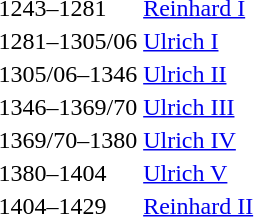<table>
<tr>
<td>1243–1281</td>
<td><a href='#'>Reinhard I</a></td>
</tr>
<tr>
<td>1281–1305/06</td>
<td><a href='#'>Ulrich I</a></td>
</tr>
<tr>
<td>1305/06–1346</td>
<td><a href='#'>Ulrich II</a></td>
</tr>
<tr>
<td>1346–1369/70</td>
<td><a href='#'>Ulrich III</a></td>
</tr>
<tr>
<td>1369/70–1380</td>
<td><a href='#'>Ulrich IV</a></td>
</tr>
<tr>
<td>1380–1404</td>
<td><a href='#'>Ulrich V</a></td>
</tr>
<tr>
<td>1404–1429</td>
<td><a href='#'>Reinhard II</a></td>
</tr>
</table>
